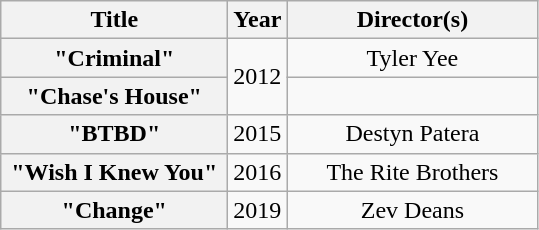<table class="wikitable plainrowheaders" style="text-align:center;">
<tr>
<th scope="col" style="width:9em;">Title</th>
<th scope="col">Year</th>
<th scope="col" style="width:10em;">Director(s)</th>
</tr>
<tr>
<th scope="row">"Criminal"</th>
<td rowspan="2">2012</td>
<td>Tyler Yee</td>
</tr>
<tr>
<th scope="row">"Chase's House"</th>
<td></td>
</tr>
<tr>
<th scope="row">"BTBD"</th>
<td>2015</td>
<td>Destyn Patera</td>
</tr>
<tr>
<th scope="row">"Wish I Knew You"</th>
<td>2016</td>
<td>The Rite Brothers</td>
</tr>
<tr>
<th scope="row">"Change"</th>
<td>2019</td>
<td>Zev Deans</td>
</tr>
</table>
